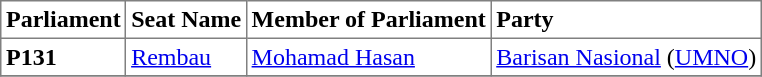<table class="toccolours sortable" cellpadding="3" border="1" style="border-collapse:collapse; text-align: left;">
<tr>
<th align="center">Parliament</th>
<th>Seat Name</th>
<th>Member of Parliament</th>
<th>Party</th>
</tr>
<tr>
<th align="left">P131</th>
<td><a href='#'>Rembau</a></td>
<td><a href='#'>Mohamad Hasan</a></td>
<td><a href='#'>Barisan Nasional</a> (<a href='#'>UMNO</a>)</td>
</tr>
<tr>
</tr>
</table>
